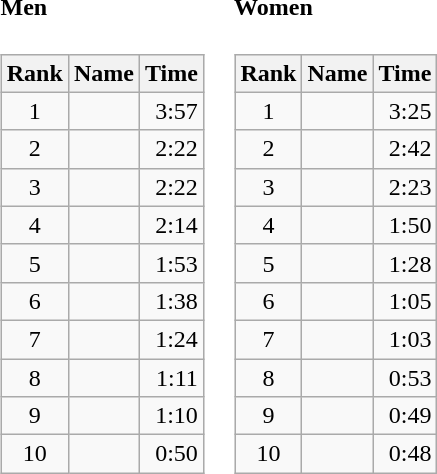<table border="0">
<tr>
<td valign="top"><br><h4>Men</h4><table class="wikitable">
<tr>
<th>Rank</th>
<th>Name</th>
<th>Time</th>
</tr>
<tr>
<td style="text-align:center;">1</td>
<td>  </td>
<td align="right">3:57</td>
</tr>
<tr>
<td style="text-align:center;">2</td>
<td></td>
<td align="right">2:22</td>
</tr>
<tr>
<td style="text-align:center;">3</td>
<td></td>
<td align="right">2:22</td>
</tr>
<tr>
<td style="text-align:center;">4</td>
<td></td>
<td align="right">2:14</td>
</tr>
<tr>
<td style="text-align:center;">5</td>
<td></td>
<td align="right">1:53</td>
</tr>
<tr>
<td style="text-align:center;">6</td>
<td></td>
<td align="right">1:38</td>
</tr>
<tr>
<td style="text-align:center;">7</td>
<td></td>
<td align="right">1:24</td>
</tr>
<tr>
<td style="text-align:center;">8</td>
<td></td>
<td align="right">1:11</td>
</tr>
<tr>
<td style="text-align:center;">9</td>
<td></td>
<td align="right">1:10</td>
</tr>
<tr>
<td style="text-align:center;">10</td>
<td></td>
<td align="right">0:50</td>
</tr>
</table>
</td>
<td><br><h4>Women</h4><table class="wikitable">
<tr>
<th>Rank</th>
<th>Name</th>
<th>Time</th>
</tr>
<tr>
<td style="text-align:center;">1</td>
<td> </td>
<td align="right">3:25</td>
</tr>
<tr>
<td style="text-align:center;">2</td>
<td> </td>
<td align="right">2:42</td>
</tr>
<tr>
<td style="text-align:center;">3</td>
<td></td>
<td align="right">2:23</td>
</tr>
<tr>
<td style="text-align:center;">4</td>
<td></td>
<td align="right">1:50</td>
</tr>
<tr>
<td style="text-align:center;">5</td>
<td></td>
<td align="right">1:28</td>
</tr>
<tr>
<td style="text-align:center;">6</td>
<td></td>
<td align="right">1:05</td>
</tr>
<tr>
<td style="text-align:center;">7</td>
<td></td>
<td align="right">1:03</td>
</tr>
<tr>
<td style="text-align:center;">8</td>
<td></td>
<td align="right">0:53</td>
</tr>
<tr>
<td style="text-align:center;">9</td>
<td></td>
<td align="right">0:49</td>
</tr>
<tr>
<td style="text-align:center;">10</td>
<td></td>
<td align="right">0:48</td>
</tr>
</table>
</td>
</tr>
</table>
